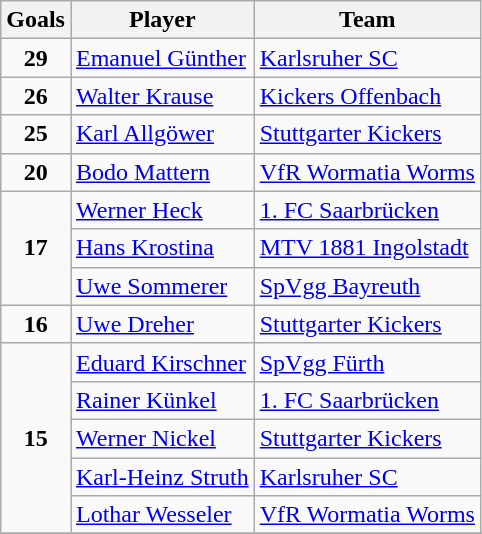<table class="wikitable">
<tr>
<th>Goals</th>
<th>Player</th>
<th>Team</th>
</tr>
<tr>
<td rowspan="1" align=center><strong>29</strong></td>
<td> <a href='#'>Emanuel Günther</a></td>
<td><a href='#'>Karlsruher SC</a></td>
</tr>
<tr>
<td rowspan="1" align=center><strong>26</strong></td>
<td> <a href='#'>Walter Krause</a></td>
<td><a href='#'>Kickers Offenbach</a></td>
</tr>
<tr>
<td rowspan="1" align=center><strong>25</strong></td>
<td> <a href='#'>Karl Allgöwer</a></td>
<td><a href='#'>Stuttgarter Kickers</a></td>
</tr>
<tr>
<td rowspan="1" align=center><strong>20</strong></td>
<td> <a href='#'>Bodo Mattern</a></td>
<td><a href='#'>VfR Wormatia Worms</a></td>
</tr>
<tr>
<td rowspan="3" align=center><strong>17</strong></td>
<td> <a href='#'>Werner Heck</a></td>
<td><a href='#'>1. FC Saarbrücken</a></td>
</tr>
<tr>
<td> <a href='#'>Hans Krostina</a></td>
<td><a href='#'>MTV 1881 Ingolstadt</a></td>
</tr>
<tr>
<td> <a href='#'>Uwe Sommerer</a></td>
<td><a href='#'>SpVgg Bayreuth</a></td>
</tr>
<tr>
<td rowspan="1" align=center><strong>16</strong></td>
<td> <a href='#'>Uwe Dreher</a></td>
<td><a href='#'>Stuttgarter Kickers</a></td>
</tr>
<tr>
<td rowspan="5" align=center><strong>15</strong></td>
<td> <a href='#'>Eduard Kirschner</a></td>
<td><a href='#'>SpVgg Fürth</a></td>
</tr>
<tr>
<td> <a href='#'>Rainer Künkel</a></td>
<td><a href='#'>1. FC Saarbrücken</a></td>
</tr>
<tr>
<td> <a href='#'>Werner Nickel</a></td>
<td><a href='#'>Stuttgarter Kickers</a></td>
</tr>
<tr>
<td> <a href='#'>Karl-Heinz Struth</a></td>
<td><a href='#'>Karlsruher SC</a></td>
</tr>
<tr>
<td> <a href='#'>Lothar Wesseler</a></td>
<td><a href='#'>VfR Wormatia Worms</a></td>
</tr>
<tr>
</tr>
</table>
